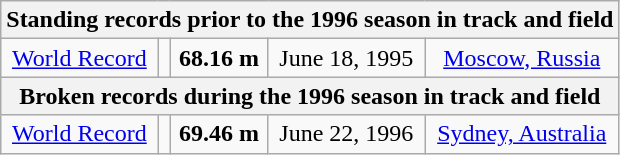<table class="wikitable" style="text-align:center;">
<tr>
<th colspan="5">Standing records prior to the 1996 season in track and field</th>
</tr>
<tr>
<td><a href='#'>World Record</a></td>
<td></td>
<td><strong>68.16 m </strong></td>
<td>June 18, 1995</td>
<td> <a href='#'>Moscow, Russia</a></td>
</tr>
<tr>
<th colspan="5">Broken records during the 1996 season in track and field</th>
</tr>
<tr>
<td><a href='#'>World Record</a></td>
<td></td>
<td><strong>69.46 m </strong></td>
<td>June 22, 1996</td>
<td> <a href='#'>Sydney, Australia</a></td>
</tr>
</table>
